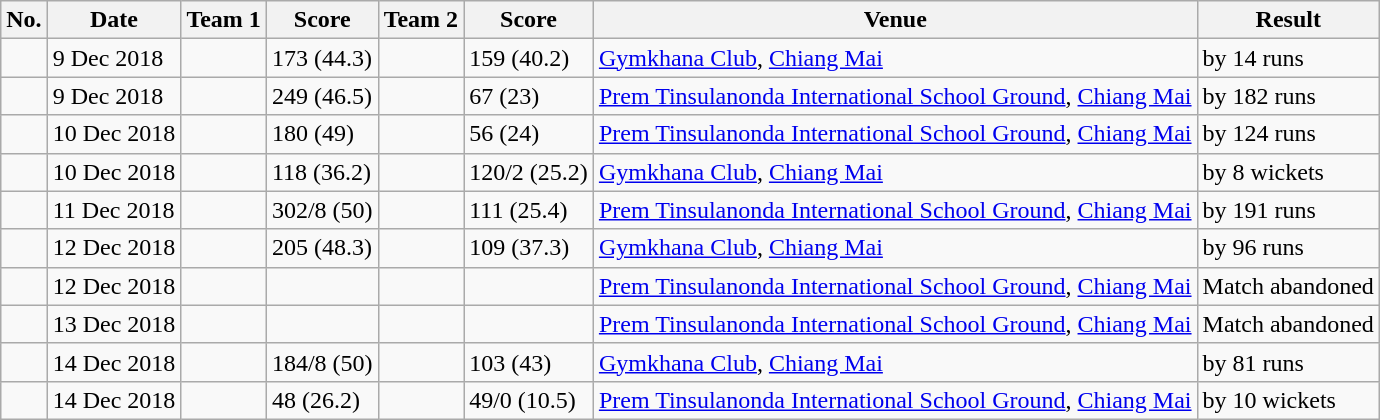<table class="wikitable">
<tr>
<th>No.</th>
<th>Date</th>
<th>Team 1</th>
<th>Score</th>
<th>Team 2</th>
<th>Score</th>
<th>Venue</th>
<th>Result</th>
</tr>
<tr>
<td></td>
<td>9 Dec 2018</td>
<td></td>
<td>173 (44.3)</td>
<td></td>
<td>159 (40.2)</td>
<td><a href='#'>Gymkhana Club</a>, <a href='#'>Chiang Mai</a></td>
<td> by 14 runs</td>
</tr>
<tr>
<td></td>
<td>9 Dec 2018</td>
<td></td>
<td>249 (46.5)</td>
<td></td>
<td>67 (23)</td>
<td><a href='#'>Prem Tinsulanonda International School Ground</a>, <a href='#'>Chiang Mai</a></td>
<td> by 182 runs</td>
</tr>
<tr>
<td></td>
<td>10 Dec 2018</td>
<td></td>
<td>180 (49)</td>
<td></td>
<td>56 (24)</td>
<td><a href='#'>Prem Tinsulanonda International School Ground</a>, <a href='#'>Chiang Mai</a></td>
<td> by 124 runs</td>
</tr>
<tr>
<td></td>
<td>10 Dec 2018</td>
<td></td>
<td>118 (36.2)</td>
<td></td>
<td>120/2 (25.2)</td>
<td><a href='#'>Gymkhana Club</a>, <a href='#'>Chiang Mai</a></td>
<td> by 8 wickets</td>
</tr>
<tr>
<td></td>
<td>11 Dec 2018</td>
<td></td>
<td>302/8 (50)</td>
<td></td>
<td>111 (25.4)</td>
<td><a href='#'>Prem Tinsulanonda International School Ground</a>, <a href='#'>Chiang Mai</a></td>
<td> by 191 runs</td>
</tr>
<tr>
<td></td>
<td>12 Dec 2018</td>
<td></td>
<td>205 (48.3)</td>
<td></td>
<td>109 (37.3)</td>
<td><a href='#'>Gymkhana Club</a>, <a href='#'>Chiang Mai</a></td>
<td> by 96 runs</td>
</tr>
<tr>
<td></td>
<td>12 Dec 2018</td>
<td></td>
<td></td>
<td></td>
<td></td>
<td><a href='#'>Prem Tinsulanonda International School Ground</a>, <a href='#'>Chiang Mai</a></td>
<td>Match abandoned</td>
</tr>
<tr>
<td></td>
<td>13 Dec 2018</td>
<td></td>
<td></td>
<td></td>
<td></td>
<td><a href='#'>Prem Tinsulanonda International School Ground</a>, <a href='#'>Chiang Mai</a></td>
<td>Match abandoned</td>
</tr>
<tr>
<td></td>
<td>14 Dec 2018</td>
<td></td>
<td>184/8 (50)</td>
<td></td>
<td>103 (43)</td>
<td><a href='#'>Gymkhana Club</a>, <a href='#'>Chiang Mai</a></td>
<td> by 81 runs</td>
</tr>
<tr>
<td></td>
<td>14 Dec 2018</td>
<td></td>
<td>48 (26.2)</td>
<td></td>
<td>49/0 (10.5)</td>
<td><a href='#'>Prem Tinsulanonda International School Ground</a>, <a href='#'>Chiang Mai</a></td>
<td> by 10 wickets</td>
</tr>
</table>
